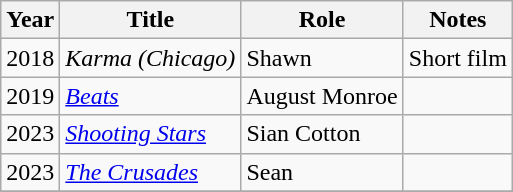<table class="wikitable sortable">
<tr>
<th>Year</th>
<th>Title</th>
<th>Role</th>
<th class="unsortable">Notes</th>
</tr>
<tr>
<td>2018</td>
<td><em>Karma (Chicago)</em></td>
<td>Shawn</td>
<td>Short film</td>
</tr>
<tr>
<td>2019</td>
<td><em><a href='#'>Beats</a></em></td>
<td>August Monroe</td>
<td></td>
</tr>
<tr>
<td>2023</td>
<td><em><a href='#'>Shooting Stars</a></em></td>
<td>Sian Cotton</td>
<td></td>
</tr>
<tr>
<td>2023</td>
<td><em><a href='#'>The Crusades</a></em></td>
<td>Sean</td>
<td></td>
</tr>
<tr>
</tr>
</table>
